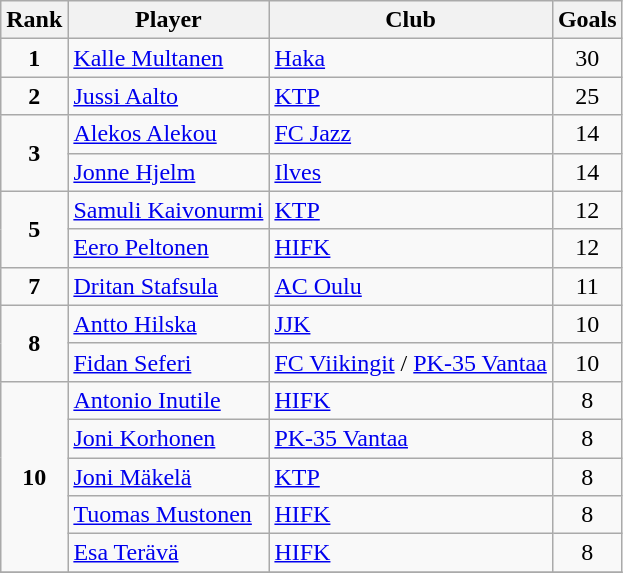<table class="wikitable" style="text-align:center">
<tr>
<th>Rank</th>
<th>Player</th>
<th>Club</th>
<th>Goals</th>
</tr>
<tr>
<td rowspan="1"><strong>1</strong></td>
<td align="left"> <a href='#'>Kalle Multanen</a></td>
<td align="left"><a href='#'>Haka</a></td>
<td>30</td>
</tr>
<tr>
<td rowspan="1"><strong>2</strong></td>
<td align="left"> <a href='#'>Jussi Aalto</a></td>
<td align="left"><a href='#'>KTP</a></td>
<td>25</td>
</tr>
<tr>
<td rowspan="2"><strong>3</strong></td>
<td align="left"> <a href='#'>Alekos Alekou</a></td>
<td align="left"><a href='#'>FC Jazz</a></td>
<td>14</td>
</tr>
<tr>
<td align="left"> <a href='#'>Jonne Hjelm</a></td>
<td align="left"><a href='#'>Ilves</a></td>
<td>14</td>
</tr>
<tr>
<td rowspan="2"><strong>5</strong></td>
<td align="left"> <a href='#'>Samuli Kaivonurmi</a></td>
<td align="left"><a href='#'>KTP</a></td>
<td>12</td>
</tr>
<tr>
<td align="left"> <a href='#'>Eero Peltonen</a></td>
<td align="left"><a href='#'>HIFK</a></td>
<td>12</td>
</tr>
<tr>
<td rowspan="1"><strong>7</strong></td>
<td align="left"> <a href='#'>Dritan Stafsula</a></td>
<td align="left"><a href='#'>AC Oulu</a></td>
<td>11</td>
</tr>
<tr>
<td rowspan="2"><strong>8</strong></td>
<td align="left"> <a href='#'>Antto Hilska</a></td>
<td align="left"><a href='#'>JJK</a></td>
<td>10</td>
</tr>
<tr>
<td align="left"> <a href='#'>Fidan Seferi</a></td>
<td align="left"><a href='#'>FC Viikingit</a> / <a href='#'>PK-35 Vantaa</a></td>
<td>10</td>
</tr>
<tr>
<td rowspan="5"><strong>10</strong></td>
<td align="left"> <a href='#'>Antonio Inutile</a></td>
<td align="left"><a href='#'>HIFK</a></td>
<td>8</td>
</tr>
<tr>
<td align="left"> <a href='#'>Joni Korhonen</a></td>
<td align="left"><a href='#'>PK-35 Vantaa</a></td>
<td>8</td>
</tr>
<tr>
<td align="left"> <a href='#'>Joni Mäkelä</a></td>
<td align="left"><a href='#'>KTP</a></td>
<td>8</td>
</tr>
<tr>
<td align="left"> <a href='#'>Tuomas Mustonen</a></td>
<td align="left"><a href='#'>HIFK</a></td>
<td>8</td>
</tr>
<tr>
<td align="left"> <a href='#'>Esa Terävä</a></td>
<td align="left"><a href='#'>HIFK</a></td>
<td>8</td>
</tr>
<tr>
</tr>
</table>
